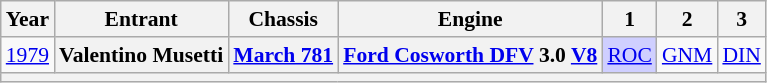<table class="wikitable" style="text-align:center; font-size:90%">
<tr>
<th>Year</th>
<th>Entrant</th>
<th>Chassis</th>
<th>Engine</th>
<th>1</th>
<th>2</th>
<th>3</th>
</tr>
<tr>
<td><a href='#'>1979</a></td>
<th>Valentino Musetti</th>
<th><a href='#'>March 781</a></th>
<th><a href='#'>Ford Cosworth DFV</a> 3.0 <a href='#'>V8</a></th>
<td style="background:#cfcfff;"><a href='#'>ROC</a><br></td>
<td><a href='#'>GNM</a></td>
<td><a href='#'>DIN</a></td>
</tr>
<tr>
<th colspan="7"></th>
</tr>
</table>
